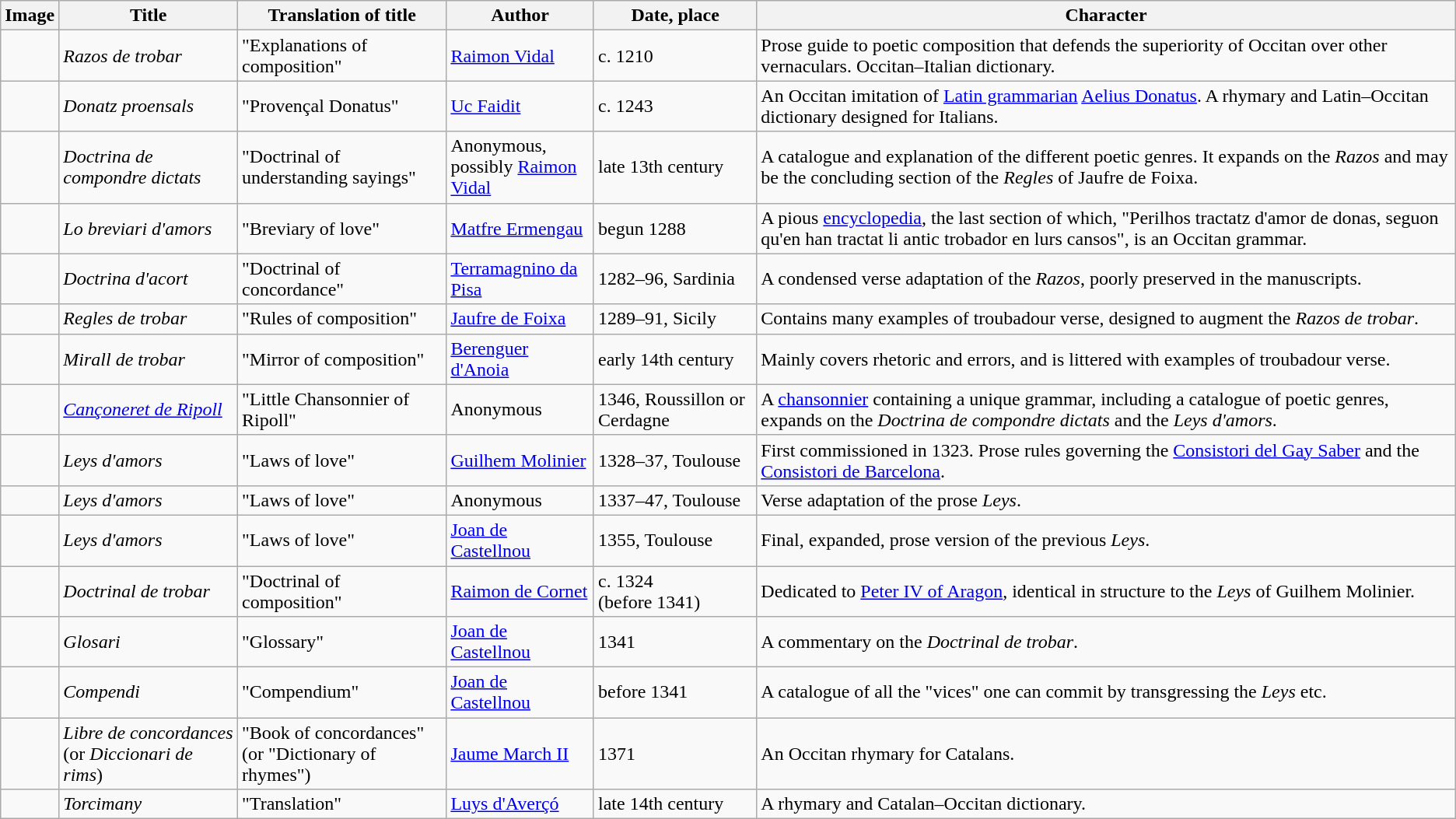<table class="wikitable">
<tr>
<th>Image</th>
<th>Title</th>
<th>Translation of title</th>
<th>Author</th>
<th>Date, place</th>
<th>Character</th>
</tr>
<tr>
<td></td>
<td><em>Razos de trobar</em></td>
<td>"Explanations of composition"</td>
<td><a href='#'>Raimon Vidal</a></td>
<td>c. 1210</td>
<td>Prose guide to poetic composition that defends the superiority of Occitan over other vernaculars. Occitan–Italian dictionary.</td>
</tr>
<tr>
<td></td>
<td><em>Donatz proensals</em></td>
<td>"Provençal Donatus"</td>
<td><a href='#'>Uc Faidit</a></td>
<td>c. 1243</td>
<td>An Occitan imitation of <a href='#'>Latin grammarian</a> <a href='#'>Aelius Donatus</a>. A rhymary and Latin–Occitan dictionary designed for Italians.</td>
</tr>
<tr>
<td></td>
<td><em>Doctrina de compondre dictats</em></td>
<td>"Doctrinal of understanding sayings"</td>
<td>Anonymous,<br>possibly <a href='#'>Raimon Vidal</a></td>
<td>late 13th century</td>
<td>A catalogue and explanation of the different poetic genres. It expands on the <em>Razos</em> and may be the concluding section of the <em>Regles</em> of Jaufre de Foixa.</td>
</tr>
<tr>
<td></td>
<td><em>Lo breviari d'amors</em></td>
<td>"Breviary of love"</td>
<td><a href='#'>Matfre Ermengau</a></td>
<td>begun 1288</td>
<td>A pious <a href='#'>encyclopedia</a>, the last section of which, "Perilhos tractatz d'amor de donas, seguon qu'en han tractat li antic trobador en lurs cansos", is an Occitan grammar.</td>
</tr>
<tr>
<td></td>
<td><em>Doctrina d'acort</em></td>
<td>"Doctrinal of concordance"</td>
<td><a href='#'>Terramagnino da Pisa</a></td>
<td>1282–96, Sardinia</td>
<td>A condensed verse adaptation of the <em>Razos</em>, poorly preserved in the manuscripts.</td>
</tr>
<tr>
<td></td>
<td><em>Regles de trobar</em></td>
<td>"Rules of composition"</td>
<td><a href='#'>Jaufre de Foixa</a></td>
<td>1289–91, Sicily</td>
<td>Contains many examples of troubadour verse, designed to augment the <em>Razos de trobar</em>.</td>
</tr>
<tr>
<td></td>
<td><em>Mirall de trobar</em></td>
<td>"Mirror of composition"</td>
<td><a href='#'>Berenguer d'Anoia</a></td>
<td>early 14th century</td>
<td>Mainly covers rhetoric and errors, and is littered with examples of troubadour verse.</td>
</tr>
<tr>
<td></td>
<td><em><a href='#'>Cançoneret de Ripoll</a></em></td>
<td>"Little Chansonnier of Ripoll"</td>
<td>Anonymous</td>
<td>1346, Roussillon or Cerdagne</td>
<td>A <a href='#'>chansonnier</a> containing a unique grammar, including a catalogue of poetic genres, expands on the <em>Doctrina de compondre dictats</em> and the <em>Leys d'amors</em>.</td>
</tr>
<tr>
<td></td>
<td><em>Leys d'amors</em></td>
<td>"Laws of love"</td>
<td><a href='#'>Guilhem Molinier</a></td>
<td>1328–37, Toulouse</td>
<td>First commissioned in 1323. Prose rules governing the <a href='#'>Consistori del Gay Saber</a> and the <a href='#'>Consistori de Barcelona</a>.</td>
</tr>
<tr>
<td></td>
<td><em>Leys d'amors</em></td>
<td>"Laws of love"</td>
<td>Anonymous</td>
<td>1337–47, Toulouse</td>
<td>Verse adaptation of the prose <em>Leys</em>.</td>
</tr>
<tr>
<td></td>
<td><em>Leys d'amors</em></td>
<td>"Laws of love"</td>
<td><a href='#'>Joan de Castellnou</a></td>
<td>1355, Toulouse</td>
<td>Final, expanded, prose version of the previous <em>Leys</em>.</td>
</tr>
<tr>
<td></td>
<td><em>Doctrinal de trobar</em></td>
<td>"Doctrinal of composition"</td>
<td><a href='#'>Raimon de Cornet</a></td>
<td>c. 1324<br>(before 1341)</td>
<td>Dedicated to <a href='#'>Peter IV of Aragon</a>, identical in structure to the <em>Leys</em> of Guilhem Molinier.</td>
</tr>
<tr>
<td></td>
<td><em>Glosari</em></td>
<td>"Glossary"</td>
<td><a href='#'>Joan de Castellnou</a></td>
<td>1341</td>
<td>A commentary on the <em>Doctrinal de trobar</em>.</td>
</tr>
<tr>
<td></td>
<td><em>Compendi</em></td>
<td>"Compendium"</td>
<td><a href='#'>Joan de Castellnou</a></td>
<td>before 1341</td>
<td>A catalogue of all the "vices" one can commit by transgressing the <em>Leys</em> etc.</td>
</tr>
<tr>
<td></td>
<td><em>Libre de concordances</em><br>(or <em>Diccionari de rims</em>)</td>
<td>"Book of concordances"<br>(or "Dictionary of rhymes")</td>
<td><a href='#'>Jaume March II</a></td>
<td>1371</td>
<td>An Occitan rhymary for Catalans.</td>
</tr>
<tr>
<td></td>
<td><em>Torcimany</em></td>
<td>"Translation"</td>
<td><a href='#'>Luys d'Averçó</a></td>
<td>late 14th century</td>
<td>A rhymary and Catalan–Occitan dictionary.</td>
</tr>
</table>
